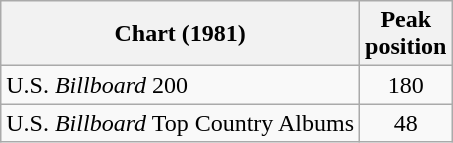<table class="wikitable">
<tr>
<th>Chart (1981)</th>
<th>Peak<br>position</th>
</tr>
<tr>
<td>U.S. <em>Billboard</em> 200</td>
<td align="center">180</td>
</tr>
<tr>
<td>U.S. <em>Billboard</em> Top Country Albums</td>
<td align="center">48</td>
</tr>
</table>
